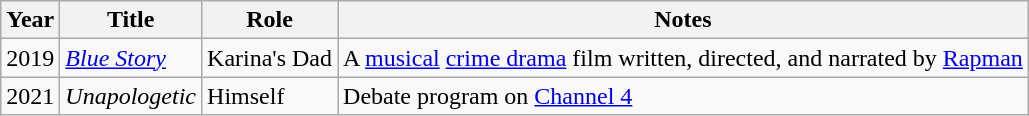<table class="wikitable sortable">
<tr>
<th>Year</th>
<th>Title</th>
<th>Role</th>
<th>Notes</th>
</tr>
<tr>
<td>2019</td>
<td><em><a href='#'>Blue Story</a></em></td>
<td>Karina's Dad</td>
<td>A  <a href='#'>musical</a> <a href='#'>crime drama</a> film written, directed, and narrated by <a href='#'>Rapman</a></td>
</tr>
<tr>
<td>2021</td>
<td><em>Unapologetic </em></td>
<td>Himself</td>
<td>Debate program on <a href='#'>Channel 4</a></td>
</tr>
</table>
